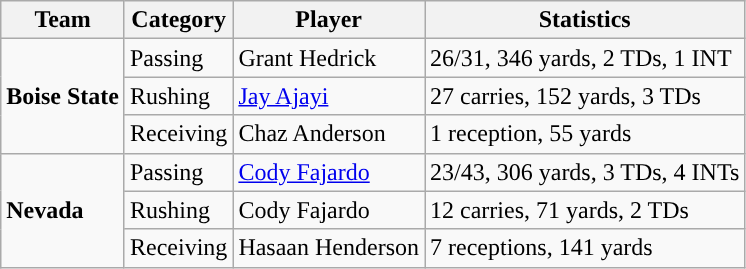<table class="wikitable" style="float: left;">
<tr>
<th>Team</th>
<th>Category</th>
<th>Player</th>
<th>Statistics</th>
</tr>
<tr>
<td rowspan=3><strong>Boise State</strong></td>
<td>Passing</td>
<td>Grant Hedrick</td>
<td>26/31, 346 yards, 2 TDs, 1 INT</td>
</tr>
<tr>
<td>Rushing</td>
<td><a href='#'>Jay Ajayi</a></td>
<td>27 carries, 152 yards, 3 TDs</td>
</tr>
<tr>
<td>Receiving</td>
<td>Chaz Anderson</td>
<td>1 reception, 55 yards</td>
</tr>
<tr>
<td rowspan=3><strong>Nevada</strong></td>
<td>Passing</td>
<td><a href='#'>Cody Fajardo</a></td>
<td>23/43, 306 yards, 3 TDs, 4 INTs</td>
</tr>
<tr>
<td>Rushing</td>
<td>Cody Fajardo</td>
<td>12 carries, 71 yards, 2 TDs</td>
</tr>
<tr>
<td>Receiving</td>
<td>Hasaan Henderson</td>
<td>7 receptions, 141 yards</td>
</tr>
</table>
